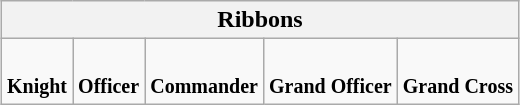<table class="wikitable" style="margin: 1em auto;">
<tr>
<th colspan="5"><strong></strong> Ribbons</th>
</tr>
<tr align="center">
<td><br><small><strong>Knight</strong></small></td>
<td><br><small><strong>Officer</strong></small></td>
<td><br><small><strong>Commander</strong></small></td>
<td><br><small><strong>Grand Officer</strong></small></td>
<td><br><small><strong>Grand Cross</strong></small></td>
</tr>
</table>
